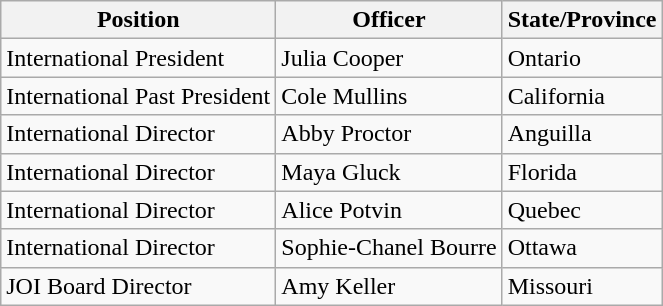<table class="wikitable">
<tr>
<th>Position</th>
<th>Officer</th>
<th>State/Province</th>
</tr>
<tr>
<td>International President</td>
<td>Julia Cooper</td>
<td>Ontario</td>
</tr>
<tr>
<td>International Past President</td>
<td>Cole Mullins</td>
<td>California</td>
</tr>
<tr>
<td>International Director</td>
<td>Abby Proctor</td>
<td>Anguilla</td>
</tr>
<tr>
<td>International Director</td>
<td>Maya Gluck</td>
<td>Florida</td>
</tr>
<tr>
<td>International Director</td>
<td>Alice Potvin</td>
<td>Quebec</td>
</tr>
<tr>
<td>International Director</td>
<td>Sophie-Chanel Bourre</td>
<td>Ottawa</td>
</tr>
<tr>
<td>JOI Board Director</td>
<td>Amy Keller</td>
<td>Missouri</td>
</tr>
</table>
